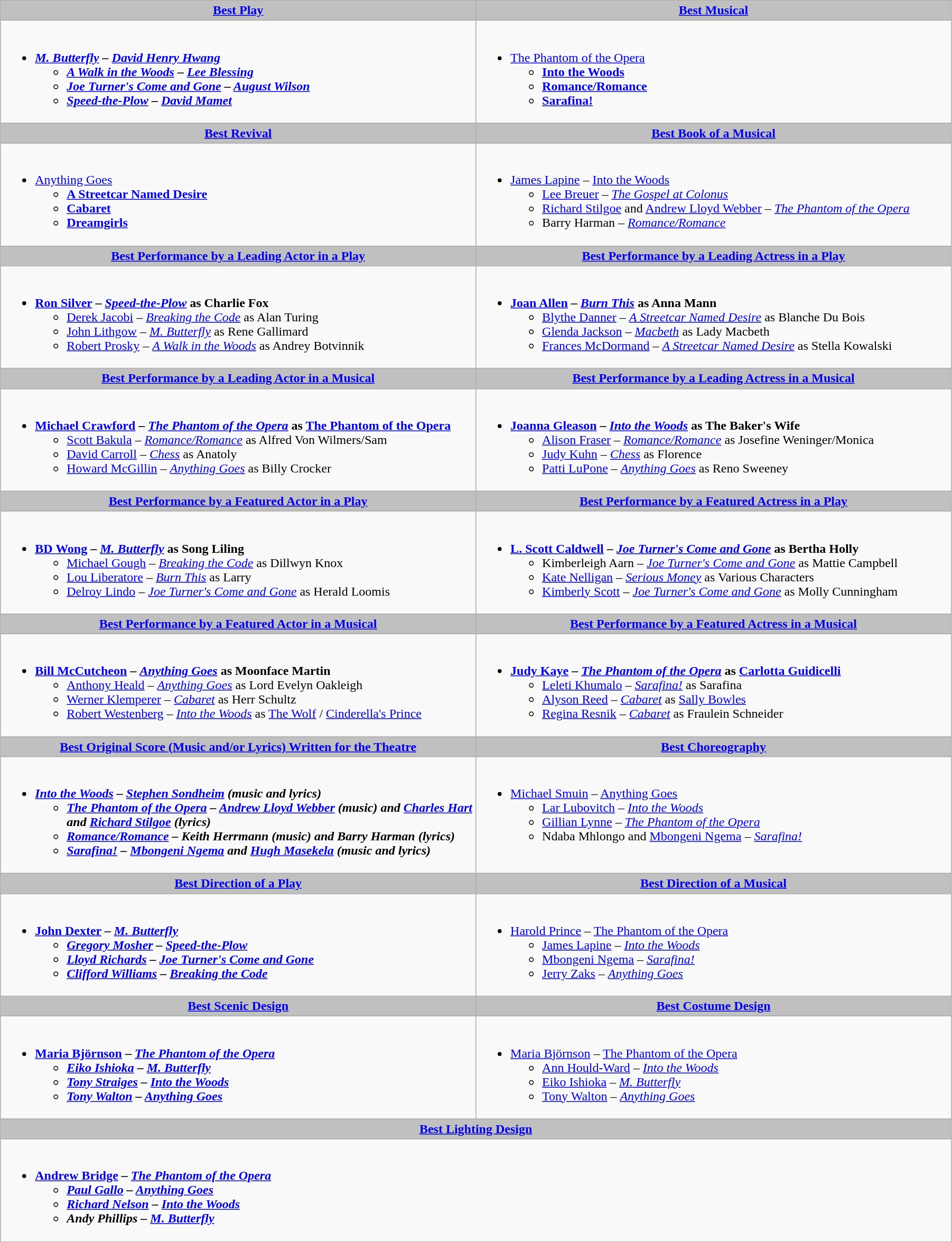<table class="wikitable" style="width:95%;">
<tr>
<th ! style="background:silver; width:50%;"><a href='#'>Best Play</a></th>
<th ! style="background:silver; width:50%;"><a href='#'>Best Musical</a></th>
</tr>
<tr>
<td valign="top"><br><ul><li><strong><em><a href='#'>M. Butterfly</a><em> – <a href='#'>David Henry Hwang</a><strong><ul><li></em><a href='#'>A Walk in the Woods</a><em> – <a href='#'>Lee Blessing</a></li><li></em><a href='#'>Joe Turner's Come and Gone</a><em> – <a href='#'>August Wilson</a></li><li></em><a href='#'>Speed-the-Plow</a><em> – <a href='#'>David Mamet</a></li></ul></li></ul></td>
<td valign="top"><br><ul><li></em></strong><a href='#'>The Phantom of the Opera</a><strong><em><ul><li></em><a href='#'>Into the Woods</a><em></li><li></em><a href='#'>Romance/Romance</a><em></li><li></em><a href='#'>Sarafina!</a><em></li></ul></li></ul></td>
</tr>
<tr>
<th ! style="background:silver; width=;"50%"><a href='#'>Best Revival</a></th>
<th ! style="background:silver; width=;"50%"><a href='#'>Best Book of a Musical</a></th>
</tr>
<tr>
<td valign="top"><br><ul><li></em></strong><a href='#'>Anything Goes</a><strong><em><ul><li></em><a href='#'>A Streetcar Named Desire</a><em></li><li></em><a href='#'>Cabaret</a><em></li><li></em><a href='#'>Dreamgirls</a><em></li></ul></li></ul></td>
<td valign="top"><br><ul><li></strong><a href='#'>James Lapine</a> – </em><a href='#'>Into the Woods</a></em></strong><ul><li><a href='#'>Lee Breuer</a> – <em><a href='#'>The Gospel at Colonus</a></em></li><li><a href='#'>Richard Stilgoe</a> and <a href='#'>Andrew Lloyd Webber</a> – <em><a href='#'>The Phantom of the Opera</a></em></li><li>Barry Harman – <em><a href='#'>Romance/Romance</a></em></li></ul></li></ul></td>
</tr>
<tr>
<th ! style="background:silver; width=;"50%"><a href='#'>Best Performance by a Leading Actor in a Play</a></th>
<th ! style="background:silver; width=;"50%"><a href='#'>Best Performance by a Leading Actress in a Play</a></th>
</tr>
<tr>
<td valign="top"><br><ul><li><strong><a href='#'>Ron Silver</a> – <em><a href='#'>Speed-the-Plow</a></em> as Charlie Fox</strong><ul><li><a href='#'>Derek Jacobi</a> – <em><a href='#'>Breaking the Code</a></em> as Alan Turing</li><li><a href='#'>John Lithgow</a> – <em><a href='#'>M. Butterfly</a></em> as Rene Gallimard</li><li><a href='#'>Robert Prosky</a> – <em><a href='#'>A Walk in the Woods</a></em> as Andrey Botvinnik</li></ul></li></ul></td>
<td valign="top"><br><ul><li><strong><a href='#'>Joan Allen</a> – <em><a href='#'>Burn This</a></em> as Anna Mann</strong><ul><li><a href='#'>Blythe Danner</a> – <em><a href='#'>A Streetcar Named Desire</a></em> as Blanche Du Bois</li><li><a href='#'>Glenda Jackson</a> – <em><a href='#'>Macbeth</a></em> as Lady Macbeth</li><li><a href='#'>Frances McDormand</a> – <em><a href='#'>A Streetcar Named Desire</a></em> as Stella Kowalski</li></ul></li></ul></td>
</tr>
<tr>
<th ! style="background:silver; width=;"50%"><a href='#'>Best Performance by a Leading Actor in a Musical</a></th>
<th ! style="background:silver; width=;"50%"><a href='#'>Best Performance by a Leading Actress in a Musical</a></th>
</tr>
<tr>
<td valign="top"><br><ul><li><strong><a href='#'>Michael Crawford</a> – <em><a href='#'>The Phantom of the Opera</a></em> as <a href='#'>The Phantom of the Opera</a></strong><ul><li><a href='#'>Scott Bakula</a> – <em><a href='#'>Romance/Romance</a></em> as Alfred Von Wilmers/Sam</li><li><a href='#'>David Carroll</a> – <em><a href='#'>Chess</a></em> as Anatoly</li><li><a href='#'>Howard McGillin</a> – <em><a href='#'>Anything Goes</a></em> as Billy Crocker</li></ul></li></ul></td>
<td valign="top"><br><ul><li><strong><a href='#'>Joanna Gleason</a> – <em><a href='#'>Into the Woods</a></em> as The Baker's Wife</strong><ul><li><a href='#'>Alison Fraser</a> – <em><a href='#'>Romance/Romance</a></em> as Josefine Weninger/Monica</li><li><a href='#'>Judy Kuhn</a> – <em><a href='#'>Chess</a></em> as Florence</li><li><a href='#'>Patti LuPone</a> – <em><a href='#'>Anything Goes</a></em> as Reno Sweeney</li></ul></li></ul></td>
</tr>
<tr>
<th ! style="background:silver; width=;"50%"><a href='#'>Best Performance by a Featured Actor in a Play</a></th>
<th ! style="background:silver; width=;"50%"><a href='#'>Best Performance by a Featured Actress in a Play</a></th>
</tr>
<tr>
<td valign="top"><br><ul><li><strong><a href='#'>BD Wong</a> – <em><a href='#'>M. Butterfly</a></em> as Song Liling</strong><ul><li><a href='#'>Michael Gough</a> – <em><a href='#'>Breaking the Code</a></em> as Dillwyn Knox</li><li><a href='#'>Lou Liberatore</a> – <em><a href='#'>Burn This</a></em> as Larry</li><li><a href='#'>Delroy Lindo</a> – <em><a href='#'>Joe Turner's Come and Gone</a></em> as Herald Loomis</li></ul></li></ul></td>
<td valign="top"><br><ul><li><strong><a href='#'>L. Scott Caldwell</a> – <em><a href='#'>Joe Turner's Come and Gone</a></em> as Bertha Holly</strong><ul><li>Kimberleigh Aarn – <em><a href='#'>Joe Turner's Come and Gone</a></em> as Mattie Campbell</li><li><a href='#'>Kate Nelligan</a> – <em><a href='#'>Serious Money</a></em> as Various Characters</li><li><a href='#'>Kimberly Scott</a> – <em><a href='#'>Joe Turner's Come and Gone</a></em> as Molly Cunningham</li></ul></li></ul></td>
</tr>
<tr>
<th ! style="background:silver; width=;"50%"><a href='#'>Best Performance by a Featured Actor in a Musical</a></th>
<th ! style="background:silver; width=;"50%"><a href='#'>Best Performance by a Featured Actress in a Musical</a></th>
</tr>
<tr>
<td valign="top"><br><ul><li><strong><a href='#'>Bill McCutcheon</a> – <em><a href='#'>Anything Goes</a></em> as Moonface Martin</strong><ul><li><a href='#'>Anthony Heald</a> – <em><a href='#'>Anything Goes</a></em> as Lord Evelyn Oakleigh</li><li><a href='#'>Werner Klemperer</a> – <em><a href='#'>Cabaret</a></em> as Herr Schultz</li><li><a href='#'>Robert Westenberg</a> – <em><a href='#'>Into the Woods</a></em> as <a href='#'>The Wolf</a> / <a href='#'>Cinderella's Prince</a></li></ul></li></ul></td>
<td valign="top"><br><ul><li><strong><a href='#'>Judy Kaye</a> – <em><a href='#'>The Phantom of the Opera</a></em> as <a href='#'>Carlotta Guidicelli</a></strong><ul><li><a href='#'>Leleti Khumalo</a> – <em><a href='#'>Sarafina!</a></em> as Sarafina</li><li><a href='#'>Alyson Reed</a> – <em><a href='#'>Cabaret</a></em> as <a href='#'>Sally Bowles</a></li><li><a href='#'>Regina Resnik</a> – <em><a href='#'>Cabaret</a></em> as Fraulein Schneider</li></ul></li></ul></td>
</tr>
<tr>
<th ! style="background:silver; width=;"50%"><a href='#'>Best Original Score (Music and/or Lyrics) Written for the Theatre</a></th>
<th ! style="background:silver; width=;"50%"><a href='#'>Best Choreography</a></th>
</tr>
<tr>
<td valign="top"><br><ul><li><strong><em><a href='#'>Into the Woods</a><em> – <a href='#'>Stephen Sondheim</a> (music and lyrics)<strong><ul><li></em><a href='#'>The Phantom of the Opera</a><em> – <a href='#'>Andrew Lloyd Webber</a> (music) and <a href='#'>Charles Hart</a> and <a href='#'>Richard Stilgoe</a> (lyrics)</li><li></em><a href='#'>Romance/Romance</a><em> – Keith Herrmann (music) and Barry Harman (lyrics)</li><li></em><a href='#'>Sarafina!</a><em> – <a href='#'>Mbongeni Ngema</a> and <a href='#'>Hugh Masekela</a> (music and lyrics)</li></ul></li></ul></td>
<td valign="top"><br><ul><li></strong><a href='#'>Michael Smuin</a> – </em><a href='#'>Anything Goes</a></em></strong><ul><li><a href='#'>Lar Lubovitch</a> – <em><a href='#'>Into the Woods</a></em></li><li><a href='#'>Gillian Lynne</a> – <em><a href='#'>The Phantom of the Opera</a></em></li><li>Ndaba Mhlongo and <a href='#'>Mbongeni Ngema</a> – <em><a href='#'>Sarafina!</a></em></li></ul></li></ul></td>
</tr>
<tr>
<th ! style="background:silver; width=;"50%"><a href='#'>Best Direction of a Play</a></th>
<th ! style="background:silver; width=;"50%"><a href='#'>Best Direction of a Musical</a></th>
</tr>
<tr>
<td valign="top"><br><ul><li><strong><a href='#'>John Dexter</a> – <em><a href='#'>M. Butterfly</a><strong><em><ul><li><a href='#'>Gregory Mosher</a> – </em><a href='#'>Speed-the-Plow</a><em></li><li><a href='#'>Lloyd Richards</a> – </em><a href='#'>Joe Turner's Come and Gone</a><em></li><li><a href='#'>Clifford Williams</a> – </em><a href='#'>Breaking the Code</a><em></li></ul></li></ul></td>
<td valign="top"><br><ul><li></strong><a href='#'>Harold Prince</a> – </em><a href='#'>The Phantom of the Opera</a></em></strong><ul><li><a href='#'>James Lapine</a> – <em><a href='#'>Into the Woods</a></em></li><li><a href='#'>Mbongeni Ngema</a> – <em><a href='#'>Sarafina!</a></em></li><li><a href='#'>Jerry Zaks</a> – <em><a href='#'>Anything Goes</a></em></li></ul></li></ul></td>
</tr>
<tr>
<th ! style="background:silver; width=;"50%"><a href='#'>Best Scenic Design</a></th>
<th ! style="background:silver; width=;"50%"><a href='#'>Best Costume Design</a></th>
</tr>
<tr>
<td valign="top"><br><ul><li><strong><a href='#'>Maria Björnson</a> – <em><a href='#'>The Phantom of the Opera</a><strong><em><ul><li><a href='#'>Eiko Ishioka</a> – </em><a href='#'>M. Butterfly</a><em></li><li><a href='#'>Tony Straiges</a> – </em><a href='#'>Into the Woods</a><em></li><li><a href='#'>Tony Walton</a> – </em><a href='#'>Anything Goes</a><em></li></ul></li></ul></td>
<td valign="top"><br><ul><li></strong><a href='#'>Maria Björnson</a> – </em><a href='#'>The Phantom of the Opera</a></em></strong><ul><li><a href='#'>Ann Hould-Ward</a> – <em><a href='#'>Into the Woods</a></em></li><li><a href='#'>Eiko Ishioka</a> – <em><a href='#'>M. Butterfly</a></em></li><li><a href='#'>Tony Walton</a> – <em><a href='#'>Anything Goes</a></em></li></ul></li></ul></td>
</tr>
<tr>
<th ! colspan="2" style="background:silver; width=;"50%"><a href='#'>Best Lighting Design</a></th>
</tr>
<tr>
<td colspan="2" valign="top"><br><ul><li><strong><a href='#'>Andrew Bridge</a> – <em><a href='#'>The Phantom of the Opera</a><strong><em><ul><li><a href='#'>Paul Gallo</a> – </em><a href='#'>Anything Goes</a><em></li><li><a href='#'>Richard Nelson</a> – </em><a href='#'>Into the Woods</a><em></li><li>Andy Phillips – </em><a href='#'>M. Butterfly</a><em></li></ul></li></ul></td>
</tr>
</table>
